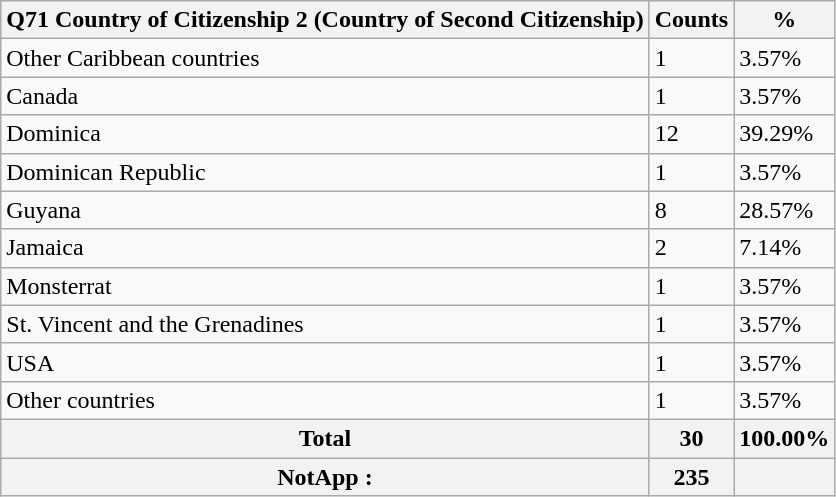<table class="wikitable sortable">
<tr>
<th>Q71 Country of Citizenship 2 (Country of Second Citizenship)</th>
<th>Counts</th>
<th>%</th>
</tr>
<tr>
<td>Other Caribbean countries</td>
<td>1</td>
<td>3.57%</td>
</tr>
<tr>
<td>Canada</td>
<td>1</td>
<td>3.57%</td>
</tr>
<tr>
<td>Dominica</td>
<td>12</td>
<td>39.29%</td>
</tr>
<tr>
<td>Dominican Republic</td>
<td>1</td>
<td>3.57%</td>
</tr>
<tr>
<td>Guyana</td>
<td>8</td>
<td>28.57%</td>
</tr>
<tr>
<td>Jamaica</td>
<td>2</td>
<td>7.14%</td>
</tr>
<tr>
<td>Monsterrat</td>
<td>1</td>
<td>3.57%</td>
</tr>
<tr>
<td>St. Vincent and the Grenadines</td>
<td>1</td>
<td>3.57%</td>
</tr>
<tr>
<td>USA</td>
<td>1</td>
<td>3.57%</td>
</tr>
<tr>
<td>Other countries</td>
<td>1</td>
<td>3.57%</td>
</tr>
<tr>
<th>Total</th>
<th>30</th>
<th>100.00%</th>
</tr>
<tr>
<th>NotApp :</th>
<th>235</th>
<th></th>
</tr>
</table>
